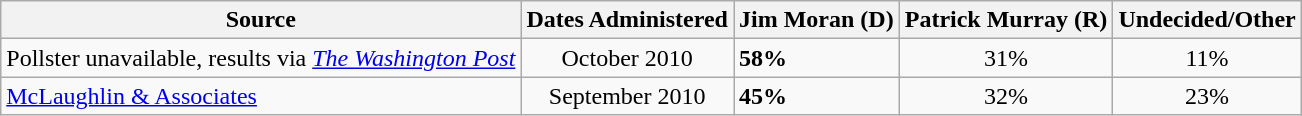<table class="wikitable">
<tr>
<th>Source</th>
<th>Dates Administered</th>
<th>Jim Moran (D)</th>
<th>Patrick Murray (R)</th>
<th>Undecided/Other</th>
</tr>
<tr>
<td>Pollster unavailable, results via <em><a href='#'>The Washington Post</a></em></td>
<td align=center>October 2010</td>
<td><strong>58%</strong></td>
<td align=center>31%</td>
<td align=center>11%</td>
</tr>
<tr>
<td><a href='#'>McLaughlin & Associates</a></td>
<td align=center>September 2010</td>
<td><strong>45%</strong></td>
<td align=center>32%</td>
<td align=center>23%</td>
</tr>
</table>
